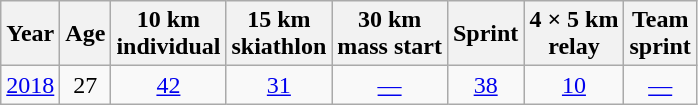<table class="wikitable" style="text-align: center;">
<tr>
<th scope="col">Year</th>
<th scope="col">Age</th>
<th scope="col">10 km<br>individual</th>
<th scope="col">15 km<br>skiathlon</th>
<th scope="col">30 km<br>mass start</th>
<th scope="col">Sprint</th>
<th scope="col">4 × 5 km<br>relay</th>
<th scope="col">Team<br>sprint</th>
</tr>
<tr>
<td><a href='#'>2018</a></td>
<td>27</td>
<td><a href='#'>42</a></td>
<td><a href='#'>31</a></td>
<td><a href='#'>—</a></td>
<td><a href='#'>38</a></td>
<td><a href='#'>10</a></td>
<td><a href='#'>—</a></td>
</tr>
</table>
